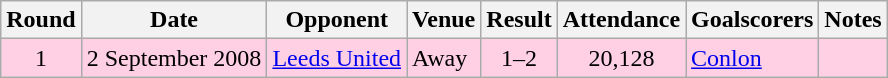<table class="wikitable">
<tr>
<th>Round</th>
<th>Date</th>
<th>Opponent</th>
<th>Venue</th>
<th>Result</th>
<th>Attendance</th>
<th>Goalscorers</th>
<th>Notes</th>
</tr>
<tr bgcolor="#ffd0e3">
<td align="center">1</td>
<td>2 September 2008</td>
<td><a href='#'>Leeds United</a></td>
<td>Away</td>
<td align="center">1–2</td>
<td align="center">20,128</td>
<td><a href='#'>Conlon</a></td>
<td></td>
</tr>
</table>
